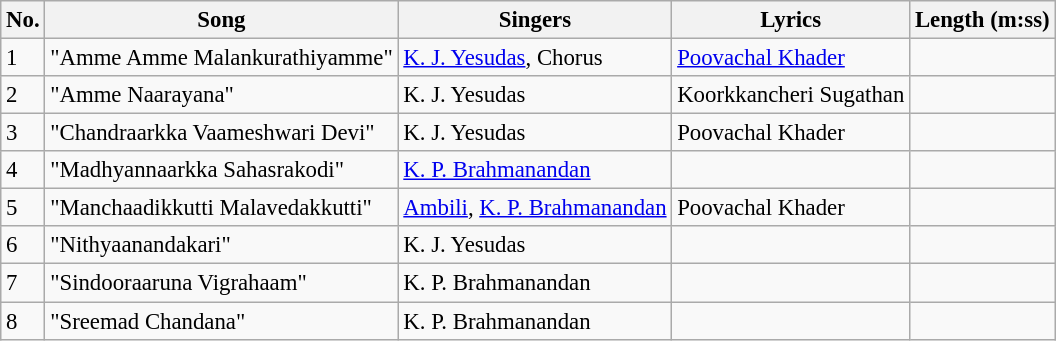<table class="wikitable" style="font-size:95%;">
<tr>
<th>No.</th>
<th>Song</th>
<th>Singers</th>
<th>Lyrics</th>
<th>Length (m:ss)</th>
</tr>
<tr>
<td>1</td>
<td>"Amme Amme Malankurathiyamme"</td>
<td><a href='#'>K. J. Yesudas</a>, Chorus</td>
<td><a href='#'>Poovachal Khader</a></td>
<td></td>
</tr>
<tr>
<td>2</td>
<td>"Amme Naarayana"</td>
<td>K. J. Yesudas</td>
<td>Koorkkancheri Sugathan</td>
<td></td>
</tr>
<tr>
<td>3</td>
<td>"Chandraarkka Vaameshwari Devi"</td>
<td>K. J. Yesudas</td>
<td>Poovachal Khader</td>
<td></td>
</tr>
<tr>
<td>4</td>
<td>"Madhyannaarkka Sahasrakodi"</td>
<td><a href='#'>K. P. Brahmanandan</a></td>
<td></td>
<td></td>
</tr>
<tr>
<td>5</td>
<td>"Manchaadikkutti Malavedakkutti"</td>
<td><a href='#'>Ambili</a>, <a href='#'>K. P. Brahmanandan</a></td>
<td>Poovachal Khader</td>
<td></td>
</tr>
<tr>
<td>6</td>
<td>"Nithyaanandakari"</td>
<td>K. J. Yesudas</td>
<td></td>
<td></td>
</tr>
<tr>
<td>7</td>
<td>"Sindooraaruna Vigrahaam"</td>
<td>K. P. Brahmanandan</td>
<td></td>
<td></td>
</tr>
<tr>
<td>8</td>
<td>"Sreemad Chandana"</td>
<td>K. P. Brahmanandan</td>
<td></td>
<td></td>
</tr>
</table>
